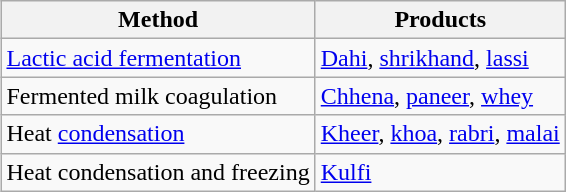<table class="wikitable" style="float: right;">
<tr>
<th>Method</th>
<th>Products</th>
</tr>
<tr>
<td><a href='#'>Lactic acid fermentation</a></td>
<td><a href='#'>Dahi</a>, <a href='#'>shrikhand</a>, <a href='#'>lassi</a></td>
</tr>
<tr>
<td>Fermented milk coagulation</td>
<td><a href='#'>Chhena</a>, <a href='#'>paneer</a>, <a href='#'>whey</a></td>
</tr>
<tr>
<td>Heat <a href='#'>condensation</a></td>
<td><a href='#'>Kheer</a>, <a href='#'>khoa</a>, <a href='#'>rabri</a>, <a href='#'>malai</a></td>
</tr>
<tr>
<td>Heat condensation and freezing</td>
<td><a href='#'>Kulfi</a></td>
</tr>
</table>
